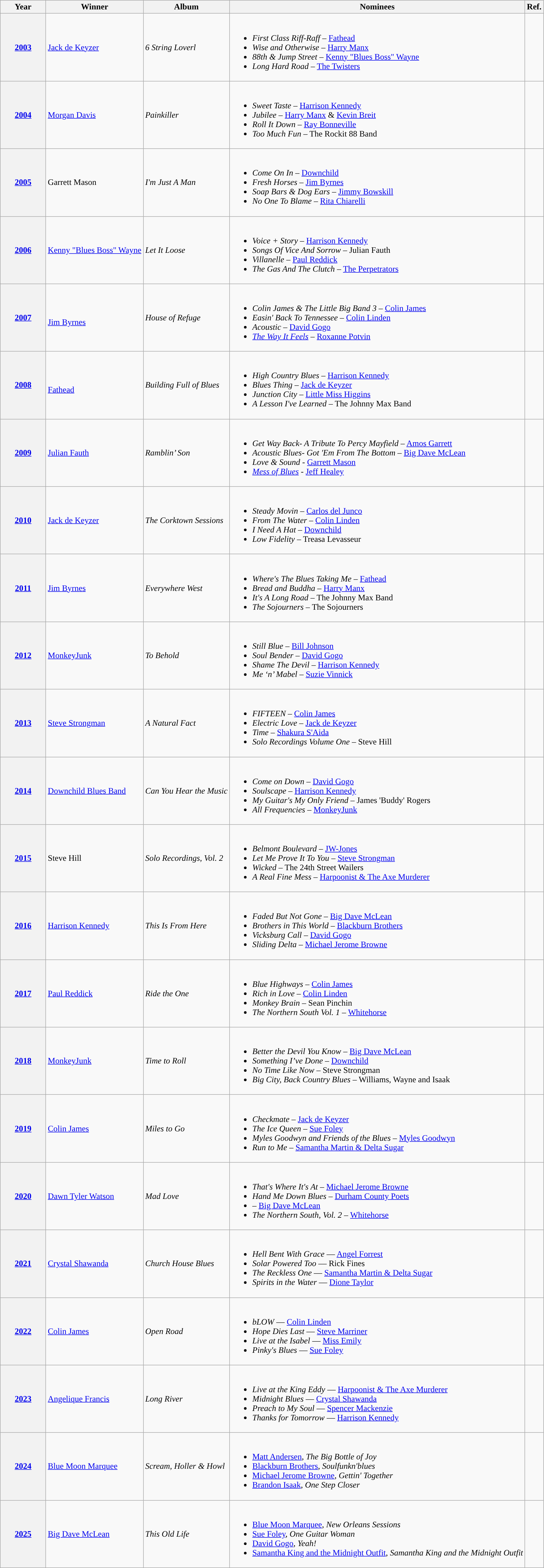<table class="wikitable sortable">
<tr>
<th scope="col" style="width:5em;">Year</th>
<th scope="col">Winner</th>
<th scope="col">Album</th>
<th scope="col" class="unsortable">Nominees</th>
<th scope="col" class="unsortable">Ref.</th>
</tr>
<tr>
<th scope="row"><a href='#'>2003</a></th>
<td><a href='#'>Jack de Keyzer</a></td>
<td><em>6 String Loverl</em></td>
<td><br><ul><li><em>First Class Riff-Raff</em> – <a href='#'>Fathead</a></li><li><em>Wise and Otherwise</em> – <a href='#'>Harry Manx</a></li><li><em>88th & Jump Street</em> – <a href='#'>Kenny "Blues Boss" Wayne</a></li><li><em>Long Hard Road</em> – <a href='#'>The Twisters</a></li></ul></td>
<td></td>
</tr>
<tr>
<th scope="row"><a href='#'>2004</a></th>
<td><a href='#'>Morgan Davis</a></td>
<td><em>Painkiller</em></td>
<td><br><ul><li><em>Sweet Taste</em> – <a href='#'>Harrison Kennedy</a></li><li><em>Jubilee</em> – <a href='#'>Harry Manx</a> & <a href='#'>Kevin Breit</a></li><li><em>Roll It Down</em> – <a href='#'>Ray Bonneville</a></li><li><em>Too Much Fun</em> – The Rockit 88 Band</li></ul></td>
<td></td>
</tr>
<tr>
<th scope="row"><a href='#'>2005</a></th>
<td>Garrett Mason</td>
<td><em>I'm Just A Man</em></td>
<td><br><ul><li><em>Come On In</em> – <a href='#'>Downchild</a></li><li><em>Fresh Horses</em> – <a href='#'>Jim Byrnes</a></li><li><em>Soap Bars & Dog Ears</em> – <a href='#'>Jimmy Bowskill</a></li><li><em>No One To Blame</em> – <a href='#'>Rita Chiarelli</a></li></ul></td>
</tr>
<tr>
<th scope="row"><a href='#'>2006</a></th>
<td><a href='#'>Kenny "Blues Boss" Wayne</a></td>
<td><em>Let It Loose</em></td>
<td><br><ul><li><em>Voice + Story</em> – <a href='#'>Harrison Kennedy</a></li><li><em>Songs Of Vice And Sorrow</em> – Julian Fauth</li><li><em>Villanelle</em> – <a href='#'>Paul Reddick</a></li><li><em>The Gas And The Clutch</em> – <a href='#'>The Perpetrators</a></li></ul></td>
<td></td>
</tr>
<tr>
<th scope=row><a href='#'>2007</a></th>
<td><br><a href='#'>Jim Byrnes</a></td>
<td><em>House of Refuge</em></td>
<td><br><ul><li><em>Colin James & The Little Big Band 3</em> – <a href='#'>Colin James</a></li><li><em>Easin' Back To Tennessee</em> – <a href='#'>Colin Linden</a></li><li><em>Acoustic</em> – <a href='#'>David Gogo</a></li><li><em><a href='#'>The Way It Feels</a></em> – <a href='#'>Roxanne Potvin</a></li></ul></td>
<td></td>
</tr>
<tr>
<th scope=row><a href='#'>2008</a></th>
<td><br><a href='#'>Fathead</a></td>
<td><em>Building Full of Blues</em></td>
<td><br><ul><li><em>High Country Blues</em> – <a href='#'>Harrison Kennedy</a></li><li><em>Blues Thing</em> – <a href='#'>Jack de Keyzer</a></li><li><em>Junction City</em> – <a href='#'>Little Miss Higgins</a></li><li><em>A Lesson I've Learned</em> – The Johnny Max Band</li></ul></td>
<td></td>
</tr>
<tr>
<th scope=row><a href='#'>2009</a></th>
<td><a href='#'>Julian Fauth</a></td>
<td><em>Ramblin’ Son</em></td>
<td><br><ul><li><em>Get Way Back- A Tribute To Percy Mayfield</em> – <a href='#'>Amos Garrett</a></li><li><em>Acoustic Blues- Got 'Em From The Bottom</em> – <a href='#'>Big Dave McLean</a></li><li><em>Love & Sound</em> - <a href='#'>Garrett Mason</a></li><li><em><a href='#'>Mess of Blues</a></em> - <a href='#'>Jeff Healey</a></li></ul></td>
<td></td>
</tr>
<tr>
<th scope=row><a href='#'>2010</a></th>
<td><a href='#'>Jack de Keyzer</a></td>
<td><em>The Corktown Sessions</em></td>
<td><br><ul><li><em>Steady Movin</em> – <a href='#'>Carlos del Junco</a></li><li><em>From The Water</em> – <a href='#'>Colin Linden</a></li><li><em>I Need A Hat</em> – <a href='#'>Downchild</a></li><li><em>Low Fidelity</em> – Treasa Levasseur</li></ul></td>
<td></td>
</tr>
<tr>
<th scope=row><a href='#'>2011</a></th>
<td><a href='#'>Jim Byrnes</a></td>
<td><em>Everywhere West</em></td>
<td><br><ul><li><em>Where's The Blues Taking Me</em> – <a href='#'>Fathead</a></li><li><em>Bread and Buddha</em> – <a href='#'>Harry Manx</a></li><li><em>It's A Long Road</em> – The Johnny Max Band</li><li><em>The Sojourners</em> – The Sojourners</li></ul></td>
<td></td>
</tr>
<tr>
<th scope=row><a href='#'>2012</a></th>
<td><a href='#'>MonkeyJunk</a></td>
<td><em>To Behold</em></td>
<td><br><ul><li><em>Still Blue</em> – <a href='#'>Bill Johnson</a></li><li><em>Soul Bender</em> – <a href='#'>David Gogo</a></li><li><em>Shame The Devil</em> – <a href='#'>Harrison Kennedy</a></li><li><em>Me ‘n’ Mabel</em> – <a href='#'>Suzie Vinnick</a></li></ul></td>
<td></td>
</tr>
<tr>
<th scope=row><a href='#'>2013</a></th>
<td><a href='#'>Steve Strongman</a></td>
<td><em>A Natural Fact</em></td>
<td><br><ul><li><em>FIFTEEN</em> – <a href='#'>Colin James</a></li><li><em>Electric Love</em> – <a href='#'>Jack de Keyzer</a></li><li><em>Time</em> – <a href='#'>Shakura S'Aida</a></li><li><em>Solo Recordings Volume One</em> – Steve Hill</li></ul></td>
<td></td>
</tr>
<tr>
<th scope=row><a href='#'>2014</a></th>
<td><a href='#'>Downchild Blues Band</a></td>
<td><em>Can You Hear the Music</em></td>
<td><br><ul><li><em>Come on Down</em> – <a href='#'>David Gogo</a></li><li><em>Soulscape</em> – <a href='#'>Harrison Kennedy</a></li><li><em>My Guitar's My Only Friend</em> – James 'Buddy' Rogers</li><li><em>All Frequencies</em> – <a href='#'>MonkeyJunk</a></li></ul></td>
<td></td>
</tr>
<tr>
<th scope=row><a href='#'>2015</a></th>
<td>Steve Hill</td>
<td><em>Solo Recordings, Vol. 2</em></td>
<td><br><ul><li><em>Belmont Boulevard</em> – <a href='#'>JW-Jones</a></li><li><em>Let Me Prove It To You</em> – <a href='#'>Steve Strongman</a></li><li><em>Wicked</em> – The 24th Street Wailers</li><li><em>A Real Fine Mess</em> – <a href='#'>Harpoonist & The Axe Murderer</a></li></ul></td>
<td></td>
</tr>
<tr>
<th scope=row><a href='#'>2016</a></th>
<td><a href='#'>Harrison Kennedy</a></td>
<td><em>This Is From Here</em></td>
<td><br><ul><li><em>Faded But Not Gone</em> – <a href='#'>Big Dave McLean</a></li><li><em>Brothers in This World</em> – <a href='#'>Blackburn Brothers</a></li><li><em>Vicksburg Call</em> – <a href='#'>David Gogo</a></li><li><em>Sliding Delta</em> – <a href='#'>Michael Jerome Browne</a></li></ul></td>
<td></td>
</tr>
<tr>
<th scope=row><a href='#'>2017</a></th>
<td><a href='#'>Paul Reddick</a></td>
<td><em>Ride the One</em></td>
<td><br><ul><li><em>Blue Highways</em> – <a href='#'>Colin James</a></li><li><em>Rich in Love</em> – <a href='#'>Colin Linden</a></li><li><em>Monkey Brain</em> – Sean Pinchin</li><li><em>The Northern South Vol. 1</em> – <a href='#'>Whitehorse</a></li></ul></td>
<td></td>
</tr>
<tr>
<th scope=row><a href='#'>2018</a></th>
<td><a href='#'>MonkeyJunk</a></td>
<td><em>Time to Roll</em></td>
<td><br><ul><li><em>Better the Devil You Know</em> – <a href='#'>Big Dave McLean</a></li><li><em>Something I’ve Done</em> – <a href='#'>Downchild</a></li><li><em>No Time Like Now</em> – Steve Strongman</li><li><em>Big City, Back Country Blues</em> – Williams, Wayne and Isaak</li></ul></td>
<td align=center></td>
</tr>
<tr>
<th scope="row"><a href='#'>2019</a></th>
<td><a href='#'>Colin James</a></td>
<td><em>Miles to Go</em></td>
<td><br><ul><li><em>Checkmate</em> – <a href='#'>Jack de Keyzer</a></li><li><em>The Ice Queen</em> – <a href='#'>Sue Foley</a></li><li><em>Myles Goodwyn and Friends of the Blues</em> – <a href='#'>Myles Goodwyn</a></li><li><em>Run to Me</em> – <a href='#'>Samantha Martin & Delta Sugar</a></li></ul></td>
<td align="center"></td>
</tr>
<tr>
<th scope="row"><a href='#'>2020</a></th>
<td><a href='#'>Dawn Tyler Watson</a></td>
<td><em>Mad Love</em></td>
<td><br><ul><li><em>That's Where It's At</em> – <a href='#'>Michael Jerome Browne</a></li><li><em>Hand Me Down Blues</em> – <a href='#'>Durham County Poets</a></li><li><em></em> – <a href='#'>Big Dave McLean</a></li><li><em>The Northern South, Vol. 2</em> – <a href='#'>Whitehorse</a></li></ul></td>
<td align="center"></td>
</tr>
<tr>
<th style="text-align:center;" scope="row"><a href='#'>2021</a></th>
<td><a href='#'>Crystal Shawanda</a></td>
<td><em>Church House Blues</em></td>
<td><br><ul><li><em>Hell Bent With Grace</em> — <a href='#'>Angel Forrest</a></li><li><em>Solar Powered Too</em> — Rick Fines</li><li><em>The Reckless One</em> — <a href='#'>Samantha Martin & Delta Sugar</a></li><li><em>Spirits in the Water</em> — <a href='#'>Dione Taylor</a></li></ul></td>
<td align="center"></td>
</tr>
<tr>
<th style="text-align:center;" scope="row"><a href='#'>2022</a></th>
<td><a href='#'>Colin James</a></td>
<td><em>Open Road</em></td>
<td><br><ul><li><em>bLOW</em> — <a href='#'>Colin Linden</a></li><li><em>Hope Dies Last</em> — <a href='#'>Steve Marriner</a></li><li><em>Live at the Isabel</em> — <a href='#'>Miss Emily</a></li><li><em>Pinky's Blues</em> — <a href='#'>Sue Foley</a></li></ul></td>
<td align="center"></td>
</tr>
<tr>
<th scope="row"><a href='#'>2023</a></th>
<td><a href='#'>Angelique Francis</a></td>
<td><em>Long River</em></td>
<td><br><ul><li><em>Live at the King Eddy</em> — <a href='#'>Harpoonist & The Axe Murderer</a></li><li><em>Midnight Blues</em> — <a href='#'>Crystal Shawanda</a></li><li><em>Preach to My Soul</em> — <a href='#'>Spencer Mackenzie</a></li><li><em>Thanks for Tomorrow</em> — <a href='#'>Harrison Kennedy</a></li></ul></td>
<td align="center"></td>
</tr>
<tr>
<th scope="row"><a href='#'>2024</a></th>
<td><a href='#'>Blue Moon Marquee</a></td>
<td><em>Scream, Holler & Howl</em></td>
<td><br><ul><li><a href='#'>Matt Andersen</a>, <em>The Big Bottle of Joy</em></li><li><a href='#'>Blackburn Brothers</a>, <em>Soulfunkn'blues</em></li><li><a href='#'>Michael Jerome Browne</a>, <em>Gettin' Together</em></li><li><a href='#'>Brandon Isaak</a>, <em>One Step Closer</em></li></ul></td>
<td align="center"></td>
</tr>
<tr>
<th scope="row"><a href='#'>2025</a></th>
<td><a href='#'>Big Dave McLean</a></td>
<td><em>This Old Life</em></td>
<td><br><ul><li><a href='#'>Blue Moon Marquee</a>, <em>New Orleans Sessions</em></li><li><a href='#'>Sue Foley</a>, <em>One Guitar Woman</em></li><li><a href='#'>David Gogo</a>, <em>Yeah!</em></li><li><a href='#'>Samantha King and the Midnight Outfit</a>, <em>Samantha King and the Midnight Outfit</em></li></ul></td>
<td align="center"></td>
</tr>
</table>
